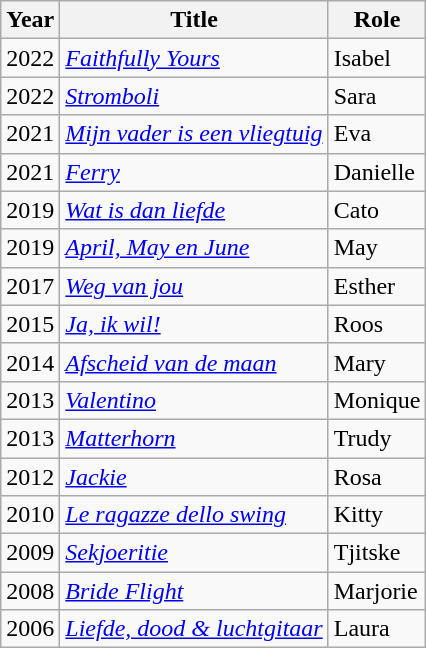<table class="wikitable">
<tr>
<th>Year</th>
<th>Title</th>
<th>Role</th>
</tr>
<tr>
<td>2022</td>
<td><em><a href='#'>Faithfully Yours</a></em></td>
<td>Isabel</td>
</tr>
<tr>
<td>2022</td>
<td><em><a href='#'>Stromboli</a></em></td>
<td>Sara</td>
</tr>
<tr>
<td>2021</td>
<td><em><a href='#'>Mijn vader is een vliegtuig</a></em></td>
<td>Eva</td>
</tr>
<tr>
<td>2021</td>
<td><em><a href='#'>Ferry</a></em></td>
<td>Danielle</td>
</tr>
<tr>
<td>2019</td>
<td><em><a href='#'>Wat is dan liefde</a></em></td>
<td>Cato</td>
</tr>
<tr>
<td>2019</td>
<td><em><a href='#'>April, May en June</a></em></td>
<td>May</td>
</tr>
<tr>
<td>2017</td>
<td><em><a href='#'>Weg van jou</a></em></td>
<td>Esther</td>
</tr>
<tr>
<td>2015</td>
<td><em><a href='#'>Ja, ik wil!</a></em></td>
<td>Roos</td>
</tr>
<tr>
<td>2014</td>
<td><em><a href='#'>Afscheid van de maan</a></em></td>
<td>Mary</td>
</tr>
<tr>
<td>2013</td>
<td><em><a href='#'>Valentino</a></em></td>
<td>Monique</td>
</tr>
<tr>
<td>2013</td>
<td><em><a href='#'>Matterhorn</a></em></td>
<td>Trudy</td>
</tr>
<tr>
<td>2012</td>
<td><em><a href='#'>Jackie</a></em></td>
<td>Rosa</td>
</tr>
<tr>
<td>2010</td>
<td><em><a href='#'>Le ragazze dello swing</a></em></td>
<td>Kitty</td>
</tr>
<tr>
<td>2009</td>
<td><em><a href='#'>Sekjoeritie</a></em></td>
<td>Tjitske</td>
</tr>
<tr>
<td>2008</td>
<td><em><a href='#'>Bride Flight</a></em></td>
<td>Marjorie</td>
</tr>
<tr>
<td>2006</td>
<td><em><a href='#'>Liefde, dood & luchtgitaar</a></em></td>
<td>Laura</td>
</tr>
</table>
